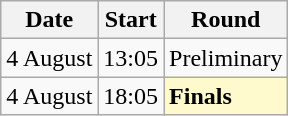<table class=wikitable>
<tr>
<th>Date</th>
<th>Start</th>
<th>Round</th>
</tr>
<tr>
<td>4 August</td>
<td>13:05</td>
<td>Preliminary</td>
</tr>
<tr>
<td>4 August</td>
<td>18:05</td>
<td style=background:lemonchiffon><strong>Finals</strong></td>
</tr>
</table>
